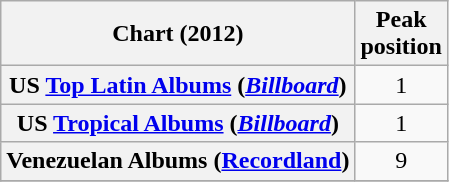<table class="wikitable sortable plainrowheaders">
<tr>
<th>Chart (2012)</th>
<th>Peak<br>position</th>
</tr>
<tr>
<th scope="row">US <a href='#'>Top Latin Albums</a> (<em><a href='#'>Billboard</a></em>)</th>
<td style="text-align:center;">1</td>
</tr>
<tr>
<th scope="row">US <a href='#'>Tropical Albums</a> (<em><a href='#'>Billboard</a></em>)</th>
<td style="text-align:center;">1</td>
</tr>
<tr>
<th scope="row">Venezuelan Albums (<a href='#'>Recordland</a>)</th>
<td style="text-align:center;">9</td>
</tr>
<tr>
</tr>
</table>
